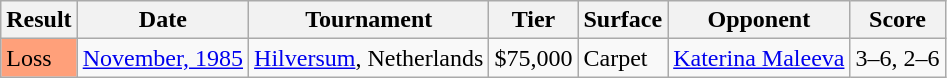<table class="sortable wikitable">
<tr>
<th>Result</th>
<th>Date</th>
<th>Tournament</th>
<th>Tier</th>
<th>Surface</th>
<th>Opponent</th>
<th class="unsortable">Score</th>
</tr>
<tr>
<td style="background:#FFA07A;">Loss</td>
<td><a href='#'>November, 1985</a></td>
<td><a href='#'>Hilversum</a>, Netherlands</td>
<td>$75,000</td>
<td>Carpet</td>
<td> <a href='#'>Katerina Maleeva</a></td>
<td>3–6, 2–6</td>
</tr>
</table>
